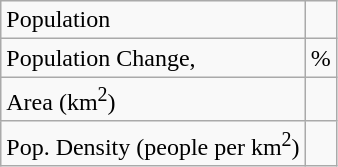<table class="wikitable">
<tr>
<td>Population</td>
<td></td>
</tr>
<tr>
<td>Population Change,</td>
<td>%</td>
</tr>
<tr>
<td>Area (km<sup>2</sup>)</td>
<td></td>
</tr>
<tr>
<td>Pop. Density (people per km<sup>2</sup>)</td>
<td></td>
</tr>
</table>
